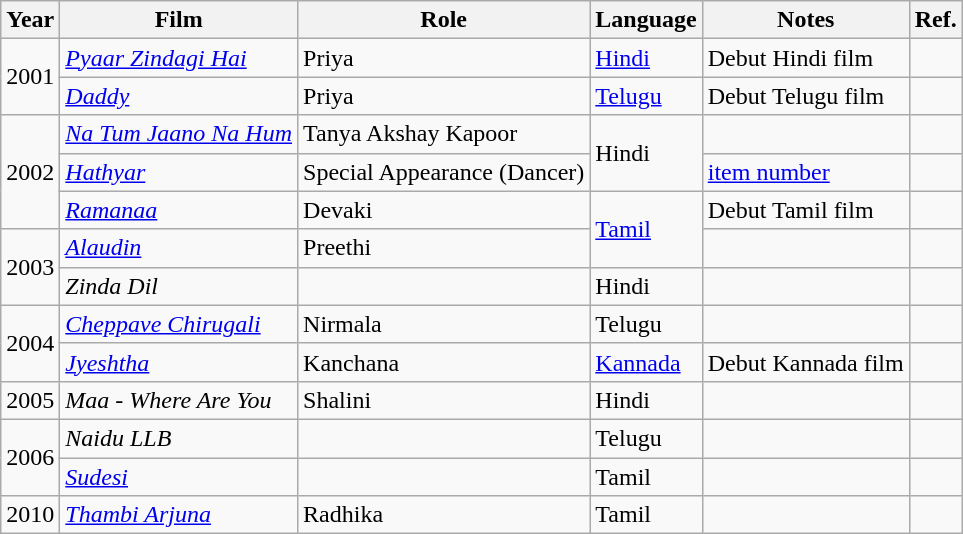<table class="wikitable sortable">
<tr>
<th>Year</th>
<th>Film</th>
<th>Role</th>
<th>Language</th>
<th>Notes</th>
<th>Ref.</th>
</tr>
<tr>
<td rowspan="2">2001</td>
<td><em><a href='#'>Pyaar Zindagi Hai</a></em> </td>
<td>Priya</td>
<td><a href='#'>Hindi</a></td>
<td>Debut Hindi film</td>
<td></td>
</tr>
<tr>
<td><em><a href='#'>Daddy</a></em></td>
<td>Priya</td>
<td><a href='#'>Telugu</a></td>
<td>Debut Telugu film<br></td>
<td></td>
</tr>
<tr>
<td rowspan="3">2002</td>
<td><em><a href='#'>Na Tum Jaano Na Hum</a></em></td>
<td>Tanya Akshay Kapoor</td>
<td rowspan="2">Hindi</td>
<td></td>
<td></td>
</tr>
<tr>
<td><em><a href='#'>Hathyar</a></em></td>
<td>Special Appearance (Dancer)</td>
<td><a href='#'>item number</a></td>
<td></td>
</tr>
<tr>
<td><em><a href='#'>Ramanaa</a></em></td>
<td>Devaki</td>
<td rowspan="2"><a href='#'>Tamil</a></td>
<td>Debut Tamil film</td>
<td></td>
</tr>
<tr>
<td rowspan="2">2003</td>
<td><em><a href='#'>Alaudin</a></em></td>
<td>Preethi</td>
<td></td>
<td></td>
</tr>
<tr>
<td><em>Zinda Dil</em></td>
<td></td>
<td>Hindi</td>
<td></td>
<td></td>
</tr>
<tr>
<td rowspan="2">2004</td>
<td><em><a href='#'>Cheppave Chirugali</a></em></td>
<td>Nirmala</td>
<td>Telugu</td>
<td></td>
<td></td>
</tr>
<tr>
<td><em><a href='#'>Jyeshtha</a></em></td>
<td>Kanchana</td>
<td><a href='#'>Kannada</a></td>
<td>Debut Kannada film</td>
<td></td>
</tr>
<tr>
<td>2005</td>
<td><em>Maa - Where Are You</em></td>
<td>Shalini</td>
<td>Hindi</td>
<td></td>
<td></td>
</tr>
<tr>
<td rowspan="2">2006</td>
<td><em>Naidu LLB</em></td>
<td></td>
<td>Telugu</td>
<td></td>
<td></td>
</tr>
<tr>
<td><em><a href='#'>Sudesi</a></em></td>
<td></td>
<td>Tamil</td>
<td></td>
<td></td>
</tr>
<tr>
<td>2010</td>
<td><em><a href='#'>Thambi Arjuna</a></em></td>
<td>Radhika</td>
<td>Tamil</td>
<td></td>
<td></td>
</tr>
</table>
